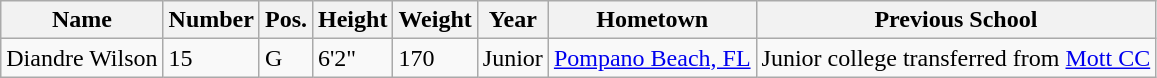<table class="wikitable sortable" border="1">
<tr>
<th>Name</th>
<th>Number</th>
<th>Pos.</th>
<th>Height</th>
<th>Weight</th>
<th>Year</th>
<th>Hometown</th>
<th class="unsortable">Previous School</th>
</tr>
<tr>
<td>Diandre Wilson</td>
<td>15</td>
<td>G</td>
<td>6'2"</td>
<td>170</td>
<td>Junior</td>
<td><a href='#'>Pompano Beach, FL</a></td>
<td>Junior college transferred from <a href='#'>Mott CC</a></td>
</tr>
</table>
